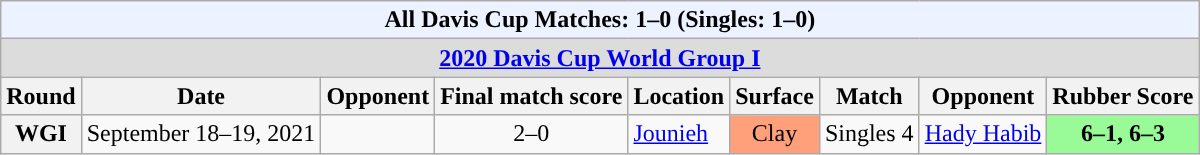<table class="wikitable style="font-size:97%">
<tr>
<th colspan="9" style="width:555px; background:#ecf2ff;"><strong>All Davis Cup Matches: 1–0 (Singles: 1–0)</strong></th>
</tr>
<tr bgcolor=Gainsboro style="text-align:center;">
<td colspan=9><strong><a href='#'>2020 Davis Cup World Group I</a></strong></td>
</tr>
<tr>
<th>Round</th>
<th>Date</th>
<th>Opponent</th>
<th>Final match score</th>
<th>Location</th>
<th>Surface</th>
<th>Match</th>
<th>Opponent</th>
<th>Rubber Score</th>
</tr>
<tr>
<th rowspan=1>WGI</th>
<td rowspan=1>September 18–19, 2021</td>
<td rowspan=1></td>
<td rowspan=1 style="text-align:center;">2–0</td>
<td rowspan=1><a href='#'>Jounieh</a></td>
<td rowspan=1 style="text-align:center; background:#FFA07A;">Clay</td>
<td>Singles 4</td>
<td><a href='#'>Hady Habib</a></td>
<td style="text-align:center; background:#98FB98;"><strong>6–1, 6–3</strong></td>
</tr>
</table>
